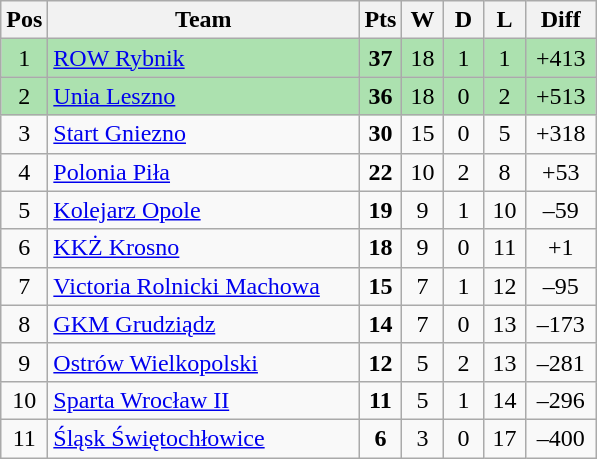<table class="wikitable" style="font-size: 100%">
<tr>
<th width=20>Pos</th>
<th width=200>Team</th>
<th width=20>Pts</th>
<th width=20>W</th>
<th width=20>D</th>
<th width=20>L</th>
<th width=40>Diff</th>
</tr>
<tr align=center style="background:#ACE1AF;">
<td>1</td>
<td align=left><a href='#'>ROW Rybnik</a></td>
<td><strong>37</strong></td>
<td>18</td>
<td>1</td>
<td>1</td>
<td>+413</td>
</tr>
<tr align=center style="background:#ACE1AF;">
<td>2</td>
<td align=left><a href='#'>Unia Leszno</a></td>
<td><strong>36</strong></td>
<td>18</td>
<td>0</td>
<td>2</td>
<td>+513</td>
</tr>
<tr align=center>
<td>3</td>
<td align=left><a href='#'>Start Gniezno</a></td>
<td><strong>30</strong></td>
<td>15</td>
<td>0</td>
<td>5</td>
<td>+318</td>
</tr>
<tr align=center>
<td>4</td>
<td align=left><a href='#'>Polonia Piła</a></td>
<td><strong>22</strong></td>
<td>10</td>
<td>2</td>
<td>8</td>
<td>+53</td>
</tr>
<tr align=center>
<td>5</td>
<td align=left><a href='#'>Kolejarz Opole</a></td>
<td><strong>19</strong></td>
<td>9</td>
<td>1</td>
<td>10</td>
<td>–59</td>
</tr>
<tr align=center>
<td>6</td>
<td align=left><a href='#'>KKŻ Krosno</a></td>
<td><strong>18</strong></td>
<td>9</td>
<td>0</td>
<td>11</td>
<td>+1</td>
</tr>
<tr align=center>
<td>7</td>
<td align=left><a href='#'>Victoria Rolnicki Machowa</a></td>
<td><strong>15</strong></td>
<td>7</td>
<td>1</td>
<td>12</td>
<td>–95</td>
</tr>
<tr align=center>
<td>8</td>
<td align=left><a href='#'>GKM Grudziądz</a></td>
<td><strong>14</strong></td>
<td>7</td>
<td>0</td>
<td>13</td>
<td>–173</td>
</tr>
<tr align=center>
<td>9</td>
<td align=left><a href='#'>Ostrów Wielkopolski</a></td>
<td><strong>12</strong></td>
<td>5</td>
<td>2</td>
<td>13</td>
<td>–281</td>
</tr>
<tr align=center>
<td>10</td>
<td align=left><a href='#'>Sparta Wrocław II</a></td>
<td><strong>11</strong></td>
<td>5</td>
<td>1</td>
<td>14</td>
<td>–296</td>
</tr>
<tr align=center>
<td>11</td>
<td align=left><a href='#'>Śląsk Świętochłowice</a></td>
<td><strong>6</strong></td>
<td>3</td>
<td>0</td>
<td>17</td>
<td>–400</td>
</tr>
</table>
